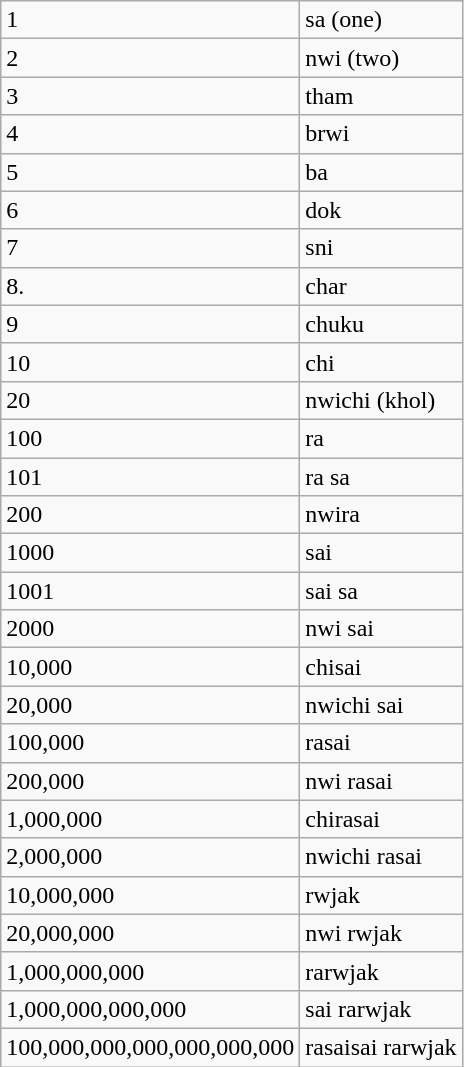<table class=wikitable>
<tr>
<td>1</td>
<td>sa (one)</td>
</tr>
<tr>
<td>2</td>
<td>nwi (two)</td>
</tr>
<tr>
<td>3</td>
<td>tham</td>
</tr>
<tr>
<td>4</td>
<td>brwi</td>
</tr>
<tr>
<td>5</td>
<td>ba</td>
</tr>
<tr>
<td>6</td>
<td>dok</td>
</tr>
<tr>
<td>7</td>
<td>sni</td>
</tr>
<tr>
<td>8.</td>
<td>char</td>
</tr>
<tr>
<td>9</td>
<td>chuku</td>
</tr>
<tr>
<td>10</td>
<td>chi</td>
</tr>
<tr>
<td>20</td>
<td>nwichi (khol)</td>
</tr>
<tr>
<td>100</td>
<td>ra</td>
</tr>
<tr>
<td>101</td>
<td>ra sa</td>
</tr>
<tr>
<td>200</td>
<td>nwira</td>
</tr>
<tr>
<td>1000</td>
<td>sai</td>
</tr>
<tr>
<td>1001</td>
<td>sai sa</td>
</tr>
<tr>
<td>2000</td>
<td>nwi sai</td>
</tr>
<tr>
<td>10,000</td>
<td>chisai</td>
</tr>
<tr>
<td>20,000</td>
<td>nwichi sai</td>
</tr>
<tr>
<td>100,000</td>
<td>rasai</td>
</tr>
<tr>
<td>200,000</td>
<td>nwi rasai</td>
</tr>
<tr>
<td>1,000,000</td>
<td>chirasai</td>
</tr>
<tr>
<td>2,000,000</td>
<td>nwichi rasai</td>
</tr>
<tr>
<td>10,000,000</td>
<td>rwjak</td>
</tr>
<tr>
<td>20,000,000</td>
<td>nwi rwjak</td>
</tr>
<tr>
<td>1,000,000,000</td>
<td>rarwjak</td>
</tr>
<tr>
<td>1,000,000,000,000</td>
<td>sai rarwjak</td>
</tr>
<tr>
<td>100,000,000,000,000,000,000</td>
<td>rasaisai rarwjak</td>
</tr>
</table>
